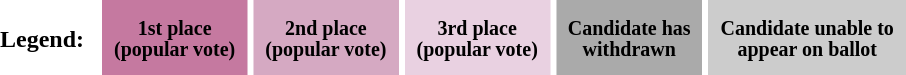<table style="text-align:center; margin:15px 0; line-height:13px;" cellpadding="0">
<tr>
<th>Legend:  </th>
<td></td>
<th style="padding:11px 8px; background:#c579a0;"><small>1st place<br>(popular vote)</small></th>
<td></td>
<th style="padding:11px 8px; background:#d5a9c2;"><small>2nd place<br>(popular vote)</small></th>
<td></td>
<th style="padding:11px 8px; background:#e9d1e1;"><small>3rd place<br>(popular vote)</small></th>
<td></td>
<th style="padding:11px 8px; background:#aaa;"><small>Candidate has<br>withdrawn</small></th>
<td></td>
<th style="padding:11px 8px; background:#ccc;"><small>Candidate unable to<br> appear on ballot</small></th>
</tr>
</table>
